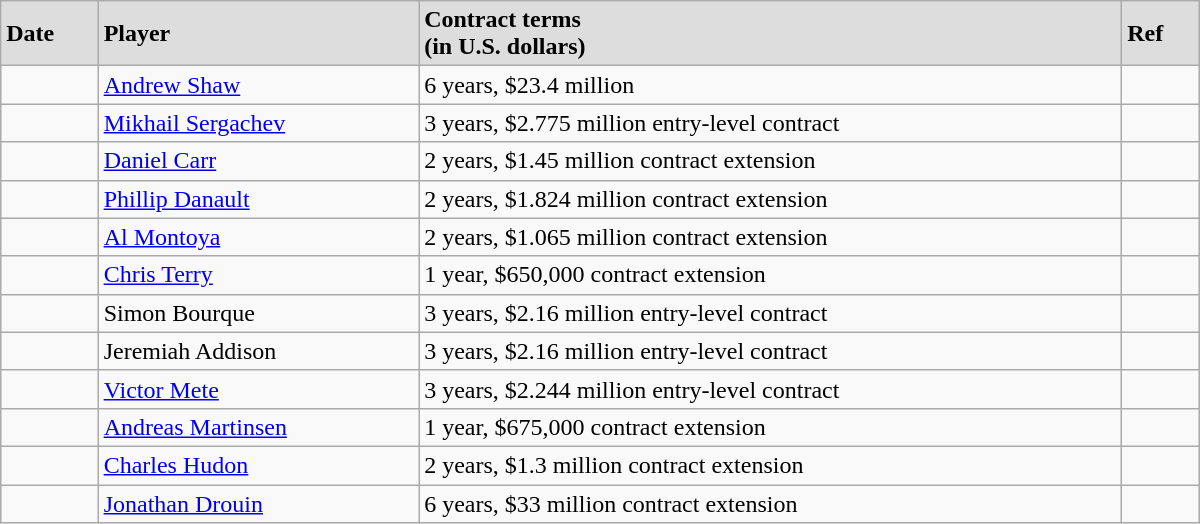<table class="wikitable" style="border-collapse: collapse; width: 50em; padding: 3;">
<tr style="background:#ddd;">
<td><strong>Date</strong></td>
<td><strong>Player</strong></td>
<td><strong>Contract terms</strong><br><strong>(in U.S. dollars)</strong></td>
<td><strong>Ref</strong></td>
</tr>
<tr>
<td></td>
<td><a href='#'>Andrew Shaw</a></td>
<td>6 years, $23.4 million</td>
<td></td>
</tr>
<tr>
<td></td>
<td><a href='#'>Mikhail Sergachev</a></td>
<td>3 years, $2.775 million entry-level contract</td>
<td></td>
</tr>
<tr>
<td></td>
<td><a href='#'>Daniel Carr</a></td>
<td>2 years, $1.45 million contract extension</td>
<td></td>
</tr>
<tr>
<td></td>
<td><a href='#'>Phillip Danault</a></td>
<td>2 years, $1.824 million contract extension</td>
<td></td>
</tr>
<tr>
<td></td>
<td><a href='#'>Al Montoya</a></td>
<td>2 years, $1.065 million contract extension</td>
<td></td>
</tr>
<tr>
<td></td>
<td><a href='#'>Chris Terry</a></td>
<td>1 year, $650,000 contract extension</td>
<td></td>
</tr>
<tr>
<td></td>
<td>Simon Bourque</td>
<td>3 years, $2.16 million entry-level contract</td>
<td></td>
</tr>
<tr>
<td></td>
<td>Jeremiah Addison</td>
<td>3 years, $2.16 million entry-level contract</td>
<td></td>
</tr>
<tr>
<td></td>
<td><a href='#'>Victor Mete</a></td>
<td>3 years, $2.244 million entry-level contract</td>
<td></td>
</tr>
<tr>
<td></td>
<td><a href='#'>Andreas Martinsen</a></td>
<td>1 year, $675,000 contract extension</td>
<td></td>
</tr>
<tr>
<td></td>
<td><a href='#'>Charles Hudon</a></td>
<td>2 years, $1.3 million contract extension</td>
<td></td>
</tr>
<tr>
<td></td>
<td><a href='#'>Jonathan Drouin</a></td>
<td>6 years, $33 million contract extension</td>
<td></td>
</tr>
</table>
